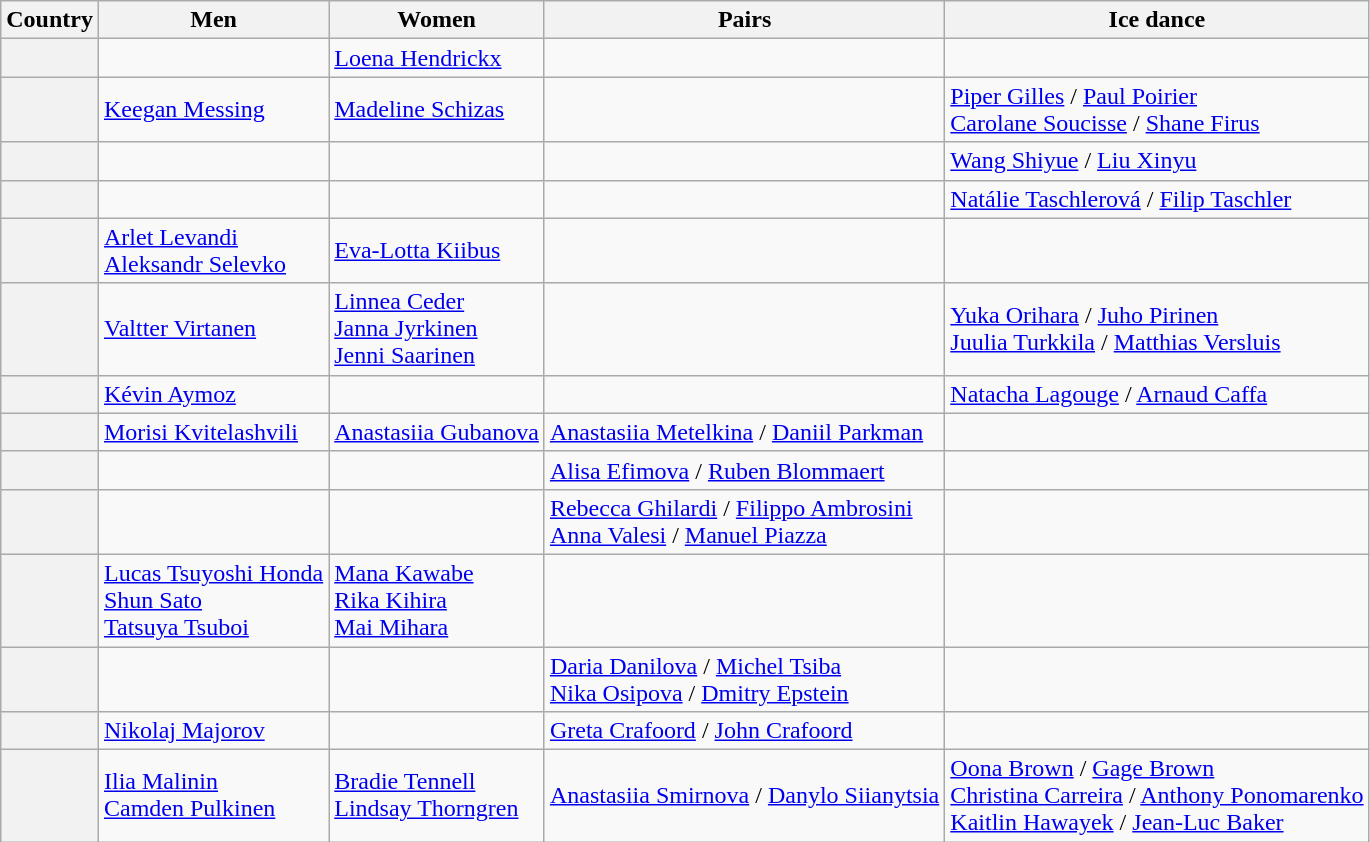<table class="wikitable unsortable" style="text-align:left;">
<tr>
<th scope="col">Country</th>
<th scope="col">Men</th>
<th scope="col">Women</th>
<th scope="col">Pairs</th>
<th scope="col">Ice dance</th>
</tr>
<tr>
<th scope="row" style="text-align:left"></th>
<td></td>
<td><a href='#'>Loena Hendrickx</a></td>
<td></td>
<td></td>
</tr>
<tr>
<th scope="row" style="text-align:left"></th>
<td><a href='#'>Keegan Messing</a></td>
<td><a href='#'>Madeline Schizas</a></td>
<td></td>
<td><a href='#'>Piper Gilles</a> / <a href='#'>Paul Poirier</a><br><a href='#'>Carolane Soucisse</a> / <a href='#'>Shane Firus</a></td>
</tr>
<tr>
<th scope="row" style="text-align:left"></th>
<td></td>
<td></td>
<td></td>
<td><a href='#'>Wang Shiyue</a> / <a href='#'>Liu Xinyu</a></td>
</tr>
<tr>
<th scope="row" style="text-align:left"></th>
<td></td>
<td></td>
<td></td>
<td><a href='#'>Natálie Taschlerová</a> / <a href='#'>Filip Taschler</a></td>
</tr>
<tr>
<th scope="row" style="text-align:left"></th>
<td><a href='#'>Arlet Levandi</a><br><a href='#'>Aleksandr Selevko</a></td>
<td><a href='#'>Eva-Lotta Kiibus</a></td>
<td></td>
<td></td>
</tr>
<tr>
<th scope="row" style="text-align:left"></th>
<td><a href='#'>Valtter Virtanen</a></td>
<td><a href='#'>Linnea Ceder</a><br><a href='#'>Janna Jyrkinen</a><br><a href='#'>Jenni Saarinen</a></td>
<td></td>
<td><a href='#'>Yuka Orihara</a> / <a href='#'>Juho Pirinen</a><br><a href='#'>Juulia Turkkila</a> / <a href='#'>Matthias Versluis</a></td>
</tr>
<tr>
<th scope="row" style="text-align:left"></th>
<td><a href='#'>Kévin Aymoz</a></td>
<td></td>
<td></td>
<td><a href='#'>Natacha Lagouge</a> / <a href='#'>Arnaud Caffa</a></td>
</tr>
<tr>
<th scope="row" style="text-align:left"></th>
<td><a href='#'>Morisi Kvitelashvili</a></td>
<td><a href='#'>Anastasiia Gubanova</a></td>
<td><a href='#'>Anastasiia Metelkina</a> / <a href='#'>Daniil Parkman</a></td>
<td></td>
</tr>
<tr>
<th scope="row" style="text-align:left"></th>
<td></td>
<td></td>
<td><a href='#'>Alisa Efimova</a> / <a href='#'>Ruben Blommaert</a></td>
<td></td>
</tr>
<tr>
<th scope="row" style="text-align:left"></th>
<td></td>
<td></td>
<td><a href='#'>Rebecca Ghilardi</a> / <a href='#'>Filippo Ambrosini</a> <br> <a href='#'>Anna Valesi</a> / <a href='#'>Manuel Piazza</a></td>
<td></td>
</tr>
<tr>
<th scope="row" style="text-align:left"></th>
<td><a href='#'>Lucas Tsuyoshi Honda</a><br><a href='#'>Shun Sato</a><br><a href='#'>Tatsuya Tsuboi</a></td>
<td><a href='#'>Mana Kawabe</a><br><a href='#'>Rika Kihira</a><br><a href='#'>Mai Mihara</a></td>
<td></td>
<td></td>
</tr>
<tr>
<th scope="row" style="text-align:left"></th>
<td></td>
<td></td>
<td><a href='#'>Daria Danilova</a> / <a href='#'>Michel Tsiba</a><br><a href='#'>Nika Osipova</a> / <a href='#'>Dmitry Epstein</a></td>
<td></td>
</tr>
<tr>
<th scope="row" style="text-align:left"></th>
<td><a href='#'>Nikolaj Majorov</a></td>
<td></td>
<td><a href='#'>Greta Crafoord</a> / <a href='#'>John Crafoord</a></td>
<td></td>
</tr>
<tr>
<th scope="row" style="text-align:left"></th>
<td><a href='#'>Ilia Malinin</a><br><a href='#'>Camden Pulkinen</a></td>
<td><a href='#'>Bradie Tennell</a><br><a href='#'>Lindsay Thorngren</a></td>
<td><a href='#'>Anastasiia Smirnova</a> / <a href='#'>Danylo Siianytsia</a></td>
<td><a href='#'>Oona Brown</a> / <a href='#'>Gage Brown</a><br><a href='#'>Christina Carreira</a> / <a href='#'>Anthony Ponomarenko</a><br><a href='#'>Kaitlin Hawayek</a> / <a href='#'>Jean-Luc Baker</a></td>
</tr>
</table>
